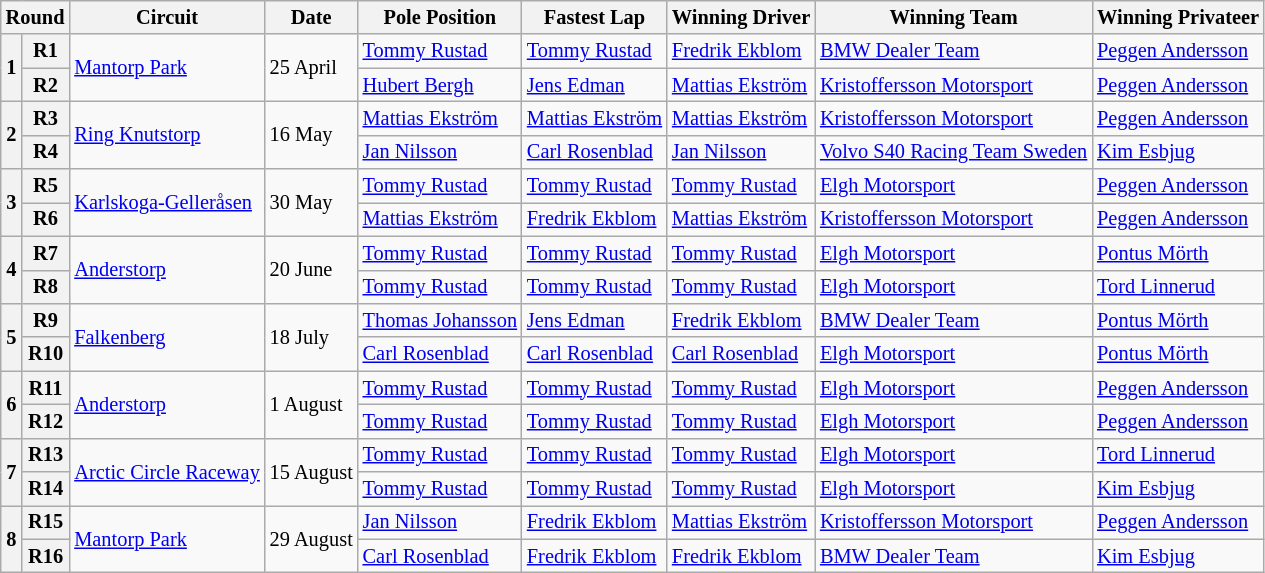<table class="wikitable" style="font-size: 85%">
<tr>
<th colspan=2>Round</th>
<th>Circuit</th>
<th>Date</th>
<th>Pole Position</th>
<th>Fastest Lap</th>
<th>Winning Driver</th>
<th>Winning Team</th>
<th>Winning Privateer</th>
</tr>
<tr>
<th rowspan=2>1</th>
<th>R1</th>
<td rowspan=2> <a href='#'>Mantorp Park</a></td>
<td rowspan=2>25 April</td>
<td> <a href='#'>Tommy Rustad</a></td>
<td> <a href='#'>Tommy Rustad</a></td>
<td> <a href='#'>Fredrik Ekblom</a></td>
<td><a href='#'>BMW Dealer Team</a></td>
<td> <a href='#'>Peggen Andersson</a></td>
</tr>
<tr>
<th>R2</th>
<td> <a href='#'>Hubert Bergh</a></td>
<td> <a href='#'>Jens Edman</a></td>
<td> <a href='#'>Mattias Ekström</a></td>
<td><a href='#'>Kristoffersson Motorsport</a></td>
<td> <a href='#'>Peggen Andersson</a></td>
</tr>
<tr>
<th rowspan=2>2</th>
<th>R3</th>
<td rowspan=2> <a href='#'>Ring Knutstorp</a></td>
<td rowspan=2>16 May</td>
<td> <a href='#'>Mattias Ekström</a></td>
<td> <a href='#'>Mattias Ekström</a></td>
<td> <a href='#'>Mattias Ekström</a></td>
<td><a href='#'>Kristoffersson Motorsport</a></td>
<td> <a href='#'>Peggen Andersson</a></td>
</tr>
<tr>
<th>R4</th>
<td> <a href='#'>Jan Nilsson</a></td>
<td> <a href='#'>Carl Rosenblad</a></td>
<td> <a href='#'>Jan Nilsson</a></td>
<td><a href='#'>Volvo S40 Racing Team Sweden</a></td>
<td> <a href='#'>Kim Esbjug</a></td>
</tr>
<tr>
<th rowspan=2>3</th>
<th>R5</th>
<td rowspan=2> <a href='#'>Karlskoga-Gelleråsen</a></td>
<td rowspan=2>30 May</td>
<td> <a href='#'>Tommy Rustad</a></td>
<td> <a href='#'>Tommy Rustad</a></td>
<td> <a href='#'>Tommy Rustad</a></td>
<td><a href='#'>Elgh Motorsport</a></td>
<td> <a href='#'>Peggen Andersson</a></td>
</tr>
<tr>
<th>R6</th>
<td> <a href='#'>Mattias Ekström</a></td>
<td> <a href='#'>Fredrik Ekblom</a></td>
<td> <a href='#'>Mattias Ekström</a></td>
<td><a href='#'>Kristoffersson Motorsport</a></td>
<td> <a href='#'>Peggen Andersson</a></td>
</tr>
<tr>
<th rowspan=2>4</th>
<th>R7</th>
<td rowspan=2> <a href='#'>Anderstorp</a></td>
<td rowspan=2>20 June</td>
<td> <a href='#'>Tommy Rustad</a></td>
<td> <a href='#'>Tommy Rustad</a></td>
<td> <a href='#'>Tommy Rustad</a></td>
<td><a href='#'>Elgh Motorsport</a></td>
<td> <a href='#'>Pontus Mörth</a></td>
</tr>
<tr>
<th>R8</th>
<td> <a href='#'>Tommy Rustad</a></td>
<td> <a href='#'>Tommy Rustad</a></td>
<td> <a href='#'>Tommy Rustad</a></td>
<td><a href='#'>Elgh Motorsport</a></td>
<td> <a href='#'>Tord Linnerud</a></td>
</tr>
<tr>
<th rowspan=2>5</th>
<th>R9</th>
<td rowspan=2> <a href='#'>Falkenberg</a></td>
<td rowspan=2>18 July</td>
<td> <a href='#'>Thomas Johansson</a></td>
<td> <a href='#'>Jens Edman</a></td>
<td> <a href='#'>Fredrik Ekblom</a></td>
<td><a href='#'>BMW Dealer Team</a></td>
<td> <a href='#'>Pontus Mörth</a></td>
</tr>
<tr>
<th>R10</th>
<td> <a href='#'>Carl Rosenblad</a></td>
<td> <a href='#'>Carl Rosenblad</a></td>
<td> <a href='#'>Carl Rosenblad</a></td>
<td><a href='#'>Elgh Motorsport</a></td>
<td> <a href='#'>Pontus Mörth</a></td>
</tr>
<tr>
<th rowspan=2>6</th>
<th>R11</th>
<td rowspan=2> <a href='#'>Anderstorp</a></td>
<td rowspan=2>1 August</td>
<td> <a href='#'>Tommy Rustad</a></td>
<td> <a href='#'>Tommy Rustad</a></td>
<td> <a href='#'>Tommy Rustad</a></td>
<td><a href='#'>Elgh Motorsport</a></td>
<td> <a href='#'>Peggen Andersson</a></td>
</tr>
<tr>
<th>R12</th>
<td> <a href='#'>Tommy Rustad</a></td>
<td> <a href='#'>Tommy Rustad</a></td>
<td> <a href='#'>Tommy Rustad</a></td>
<td><a href='#'>Elgh Motorsport</a></td>
<td> <a href='#'>Peggen Andersson</a></td>
</tr>
<tr>
<th rowspan=2>7</th>
<th>R13</th>
<td rowspan=2> <a href='#'>Arctic Circle Raceway</a></td>
<td rowspan=2>15 August</td>
<td> <a href='#'>Tommy Rustad</a></td>
<td> <a href='#'>Tommy Rustad</a></td>
<td> <a href='#'>Tommy Rustad</a></td>
<td><a href='#'>Elgh Motorsport</a></td>
<td> <a href='#'>Tord Linnerud</a></td>
</tr>
<tr>
<th>R14</th>
<td> <a href='#'>Tommy Rustad</a></td>
<td> <a href='#'>Tommy Rustad</a></td>
<td> <a href='#'>Tommy Rustad</a></td>
<td><a href='#'>Elgh Motorsport</a></td>
<td> <a href='#'>Kim Esbjug</a></td>
</tr>
<tr>
<th rowspan=2>8</th>
<th>R15</th>
<td rowspan=2> <a href='#'>Mantorp Park</a></td>
<td rowspan=2>29 August</td>
<td> <a href='#'>Jan Nilsson</a></td>
<td> <a href='#'>Fredrik Ekblom</a></td>
<td> <a href='#'>Mattias Ekström</a></td>
<td><a href='#'>Kristoffersson Motorsport</a></td>
<td> <a href='#'>Peggen Andersson</a></td>
</tr>
<tr>
<th>R16</th>
<td> <a href='#'>Carl Rosenblad</a></td>
<td> <a href='#'>Fredrik Ekblom</a></td>
<td> <a href='#'>Fredrik Ekblom</a></td>
<td><a href='#'>BMW Dealer Team</a></td>
<td> <a href='#'>Kim Esbjug</a></td>
</tr>
</table>
